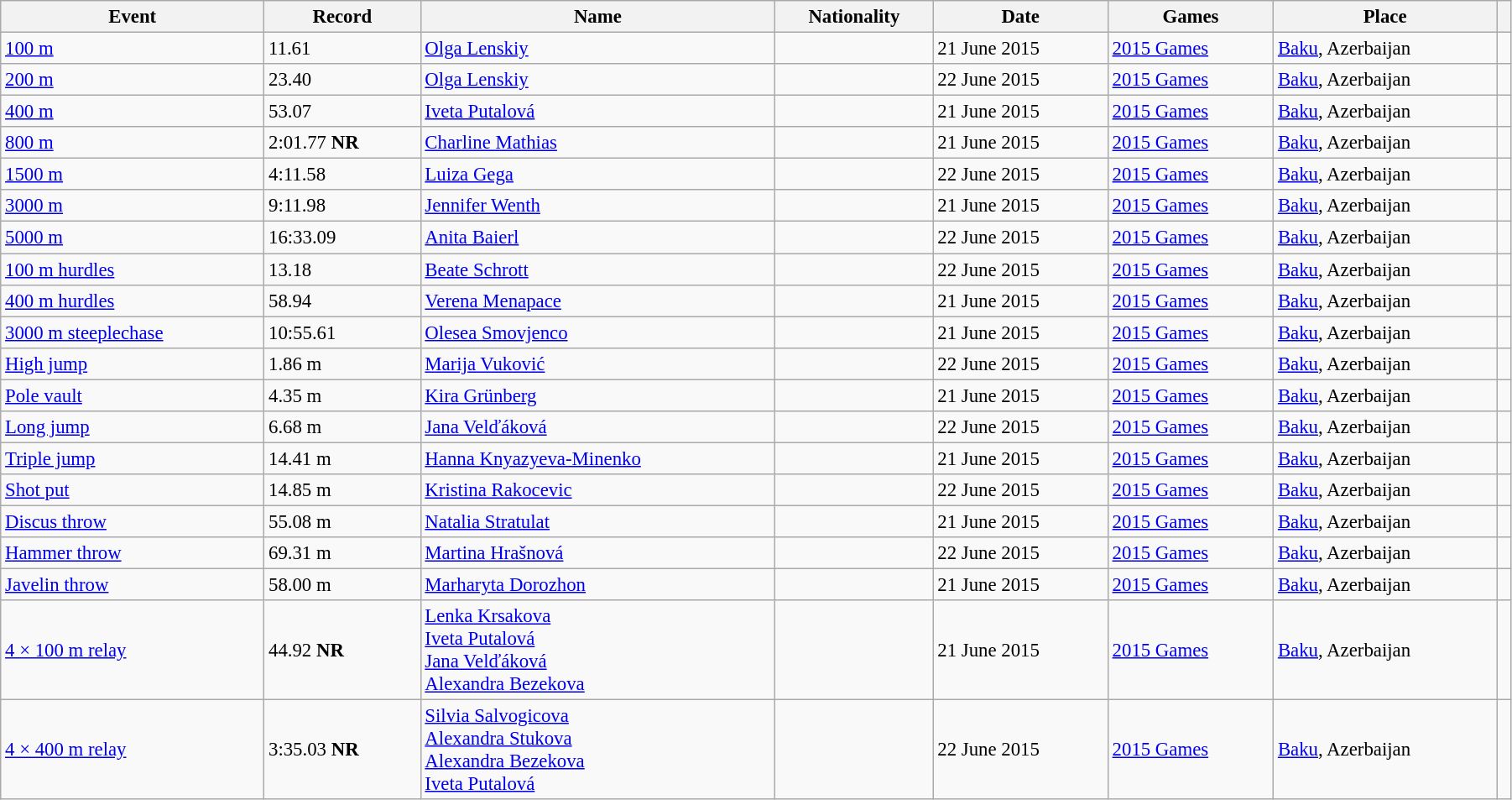<table class="wikitable" style="font-size:95%; width: 95%;">
<tr>
<th>Event</th>
<th>Record</th>
<th>Name</th>
<th>Nationality</th>
<th>Date</th>
<th>Games</th>
<th>Place</th>
<th></th>
</tr>
<tr>
<td><a href='#'>100 m</a></td>
<td>11.61 </td>
<td><a href='#'>Olga Lenskiy</a></td>
<td></td>
<td>21 June 2015</td>
<td><a href='#'>2015 Games</a></td>
<td> <a href='#'>Baku</a>, Azerbaijan</td>
<td></td>
</tr>
<tr>
<td><a href='#'>200 m</a></td>
<td>23.40 </td>
<td><a href='#'>Olga Lenskiy</a></td>
<td></td>
<td>22 June 2015</td>
<td><a href='#'>2015 Games</a></td>
<td> <a href='#'>Baku</a>, Azerbaijan</td>
<td></td>
</tr>
<tr>
<td><a href='#'>400 m</a></td>
<td>53.07</td>
<td><a href='#'>Iveta Putalová</a></td>
<td></td>
<td>21 June 2015</td>
<td><a href='#'>2015 Games</a></td>
<td> <a href='#'>Baku</a>, Azerbaijan</td>
<td></td>
</tr>
<tr>
<td><a href='#'>800 m</a></td>
<td>2:01.77 <strong>NR</strong></td>
<td><a href='#'>Charline Mathias</a></td>
<td></td>
<td>21 June 2015</td>
<td><a href='#'>2015 Games</a></td>
<td> <a href='#'>Baku</a>, Azerbaijan</td>
<td></td>
</tr>
<tr>
<td><a href='#'>1500 m</a></td>
<td>4:11.58</td>
<td><a href='#'>Luiza Gega</a></td>
<td></td>
<td>22 June 2015</td>
<td><a href='#'>2015 Games</a></td>
<td> <a href='#'>Baku</a>, Azerbaijan</td>
<td></td>
</tr>
<tr>
<td><a href='#'>3000 m</a></td>
<td>9:11.98</td>
<td><a href='#'>Jennifer Wenth</a></td>
<td></td>
<td>21 June 2015</td>
<td><a href='#'>2015 Games</a></td>
<td> <a href='#'>Baku</a>, Azerbaijan</td>
<td></td>
</tr>
<tr>
<td><a href='#'>5000 m</a></td>
<td>16:33.09</td>
<td><a href='#'>Anita Baierl</a></td>
<td></td>
<td>22 June 2015</td>
<td><a href='#'>2015 Games</a></td>
<td> <a href='#'>Baku</a>, Azerbaijan</td>
<td></td>
</tr>
<tr>
<td><a href='#'>100 m hurdles</a></td>
<td>13.18 </td>
<td><a href='#'>Beate Schrott</a></td>
<td></td>
<td>22 June 2015</td>
<td><a href='#'>2015 Games</a></td>
<td> <a href='#'>Baku</a>, Azerbaijan</td>
<td></td>
</tr>
<tr>
<td><a href='#'>400 m hurdles</a></td>
<td>58.94</td>
<td><a href='#'>Verena Menapace</a></td>
<td></td>
<td>21 June 2015</td>
<td><a href='#'>2015 Games</a></td>
<td> <a href='#'>Baku</a>, Azerbaijan</td>
<td></td>
</tr>
<tr>
<td><a href='#'>3000 m steeplechase</a></td>
<td>10:55.61</td>
<td><a href='#'>Olesea Smovjenco</a></td>
<td></td>
<td>21 June 2015</td>
<td><a href='#'>2015 Games</a></td>
<td> <a href='#'>Baku</a>, Azerbaijan</td>
<td></td>
</tr>
<tr>
<td><a href='#'>High jump</a></td>
<td>1.86 m</td>
<td><a href='#'>Marija Vuković</a></td>
<td></td>
<td>22 June 2015</td>
<td><a href='#'>2015 Games</a></td>
<td> <a href='#'>Baku</a>, Azerbaijan</td>
<td></td>
</tr>
<tr>
<td><a href='#'>Pole vault</a></td>
<td>4.35 m</td>
<td><a href='#'>Kira Grünberg</a></td>
<td></td>
<td>21 June 2015</td>
<td><a href='#'>2015 Games</a></td>
<td> <a href='#'>Baku</a>, Azerbaijan</td>
<td></td>
</tr>
<tr>
<td><a href='#'>Long jump</a></td>
<td>6.68 m </td>
<td><a href='#'>Jana Velďáková</a></td>
<td></td>
<td>22 June 2015</td>
<td><a href='#'>2015 Games</a></td>
<td> <a href='#'>Baku</a>, Azerbaijan</td>
<td></td>
</tr>
<tr>
<td><a href='#'>Triple jump</a></td>
<td>14.41 m </td>
<td><a href='#'>Hanna Knyazyeva-Minenko</a></td>
<td></td>
<td>21 June 2015</td>
<td><a href='#'>2015 Games</a></td>
<td> <a href='#'>Baku</a>, Azerbaijan</td>
<td></td>
</tr>
<tr>
<td><a href='#'>Shot put</a></td>
<td>14.85 m</td>
<td><a href='#'>Kristina Rakocevic</a></td>
<td></td>
<td>22 June 2015</td>
<td><a href='#'>2015 Games</a></td>
<td> <a href='#'>Baku</a>, Azerbaijan</td>
<td></td>
</tr>
<tr>
<td><a href='#'>Discus throw</a></td>
<td>55.08 m</td>
<td><a href='#'>Natalia Stratulat</a></td>
<td></td>
<td>21 June 2015</td>
<td><a href='#'>2015 Games</a></td>
<td> <a href='#'>Baku</a>, Azerbaijan</td>
<td></td>
</tr>
<tr>
<td><a href='#'>Hammer throw</a></td>
<td>69.31 m</td>
<td><a href='#'>Martina Hrašnová</a></td>
<td></td>
<td>22 June 2015</td>
<td><a href='#'>2015 Games</a></td>
<td> <a href='#'>Baku</a>, Azerbaijan</td>
<td></td>
</tr>
<tr>
<td><a href='#'>Javelin throw</a></td>
<td>58.00 m</td>
<td><a href='#'>Marharyta Dorozhon</a></td>
<td></td>
<td>21 June 2015</td>
<td><a href='#'>2015 Games</a></td>
<td> <a href='#'>Baku</a>, Azerbaijan</td>
<td></td>
</tr>
<tr>
<td><a href='#'>4 × 100 m relay</a></td>
<td>44.92 <strong>NR</strong></td>
<td><a href='#'>Lenka Krsakova</a><br><a href='#'>Iveta Putalová</a><br><a href='#'>Jana Velďáková</a><br><a href='#'>Alexandra Bezekova</a></td>
<td></td>
<td>21 June 2015</td>
<td><a href='#'>2015 Games</a></td>
<td> <a href='#'>Baku</a>, Azerbaijan</td>
<td></td>
</tr>
<tr>
<td><a href='#'>4 × 400 m relay</a></td>
<td>3:35.03 <strong>NR</strong></td>
<td><a href='#'>Silvia Salvogicova</a><br><a href='#'>Alexandra Stukova</a><br><a href='#'>Alexandra Bezekova</a><br><a href='#'>Iveta Putalová</a></td>
<td></td>
<td>22 June 2015</td>
<td><a href='#'>2015 Games</a></td>
<td> <a href='#'>Baku</a>, Azerbaijan</td>
<td></td>
</tr>
</table>
